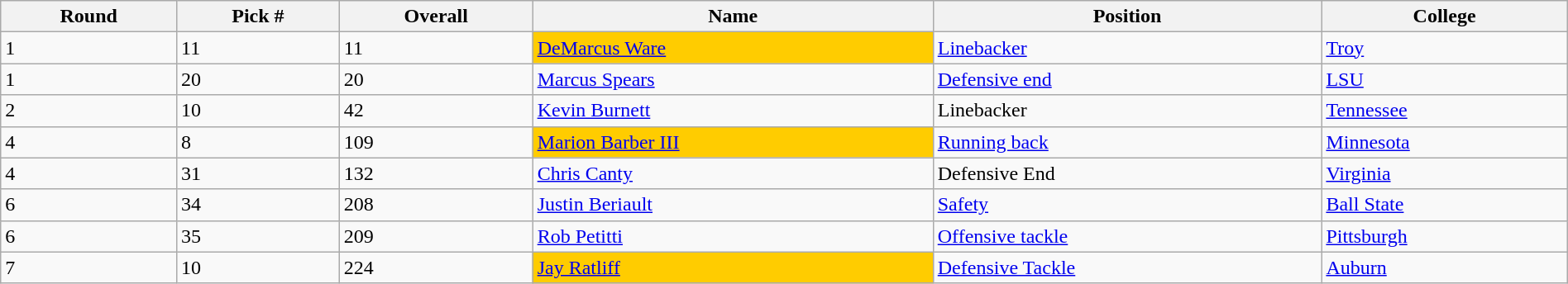<table class="wikitable sortable sortable" style="width: 100%">
<tr>
<th>Round</th>
<th>Pick #</th>
<th>Overall</th>
<th>Name</th>
<th>Position</th>
<th>College</th>
</tr>
<tr>
<td>1</td>
<td>11</td>
<td>11</td>
<td bgcolor=#FFCC00><a href='#'>DeMarcus Ware</a></td>
<td><a href='#'>Linebacker</a></td>
<td><a href='#'>Troy</a></td>
</tr>
<tr>
<td>1</td>
<td>20</td>
<td>20</td>
<td><a href='#'>Marcus Spears</a></td>
<td><a href='#'>Defensive end</a></td>
<td><a href='#'>LSU</a></td>
</tr>
<tr>
<td>2</td>
<td>10</td>
<td>42</td>
<td><a href='#'>Kevin Burnett</a></td>
<td>Linebacker</td>
<td><a href='#'>Tennessee</a></td>
</tr>
<tr>
<td>4</td>
<td>8</td>
<td>109</td>
<td bgcolor=#FFCC00><a href='#'>Marion Barber III</a></td>
<td><a href='#'>Running back</a></td>
<td><a href='#'>Minnesota</a></td>
</tr>
<tr>
<td>4</td>
<td>31</td>
<td>132</td>
<td><a href='#'>Chris Canty</a></td>
<td>Defensive End</td>
<td><a href='#'>Virginia</a></td>
</tr>
<tr>
<td>6</td>
<td>34</td>
<td>208</td>
<td><a href='#'>Justin Beriault</a></td>
<td><a href='#'>Safety</a></td>
<td><a href='#'>Ball State</a></td>
</tr>
<tr>
<td>6</td>
<td>35</td>
<td>209</td>
<td><a href='#'>Rob Petitti</a></td>
<td><a href='#'>Offensive tackle</a></td>
<td><a href='#'>Pittsburgh</a></td>
</tr>
<tr>
<td>7</td>
<td>10</td>
<td>224</td>
<td bgcolor=#FFCC00><a href='#'>Jay Ratliff</a></td>
<td><a href='#'>Defensive Tackle</a></td>
<td><a href='#'>Auburn</a></td>
</tr>
</table>
